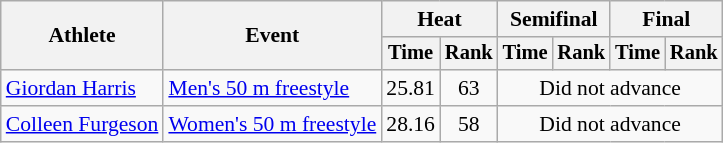<table class="wikitable" style="font-size:90%">
<tr>
<th rowspan="2">Athlete</th>
<th rowspan="2">Event</th>
<th colspan="2">Heat</th>
<th colspan="2">Semifinal</th>
<th colspan="2">Final</th>
</tr>
<tr style="font-size:95%">
<th>Time</th>
<th>Rank</th>
<th>Time</th>
<th>Rank</th>
<th>Time</th>
<th>Rank</th>
</tr>
<tr align="center">
<td align="left"><a href='#'>Giordan Harris</a></td>
<td align="left"><a href='#'>Men's 50 m freestyle</a></td>
<td>25.81</td>
<td>63</td>
<td colspan="4">Did not advance</td>
</tr>
<tr align="center">
<td align="left"><a href='#'>Colleen Furgeson</a></td>
<td align="left"><a href='#'>Women's 50 m freestyle</a></td>
<td>28.16</td>
<td>58</td>
<td colspan="4">Did not advance</td>
</tr>
</table>
